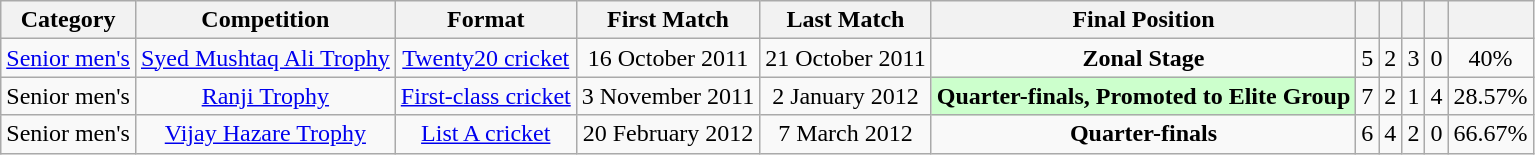<table class="wikitable sortable" style="text-align: center;">
<tr>
<th class="unsortable">Category</th>
<th>Competition</th>
<th>Format</th>
<th>First Match</th>
<th>Last Match</th>
<th>Final Position</th>
<th></th>
<th></th>
<th></th>
<th></th>
<th></th>
</tr>
<tr>
<td><a href='#'>Senior men's</a></td>
<td><a href='#'>Syed Mushtaq Ali Trophy</a></td>
<td><a href='#'>Twenty20 cricket</a></td>
<td>16 October 2011</td>
<td>21 October 2011</td>
<td><strong>Zonal Stage</strong></td>
<td>5</td>
<td>2</td>
<td>3</td>
<td>0</td>
<td>40%</td>
</tr>
<tr>
<td>Senior men's</td>
<td><a href='#'>Ranji Trophy</a></td>
<td><a href='#'>First-class cricket</a></td>
<td>3 November 2011</td>
<td>2 January 2012</td>
<td style="background:#cfc;"><strong>Quarter-finals, Promoted to Elite Group</strong></td>
<td>7</td>
<td>2</td>
<td>1</td>
<td>4</td>
<td>28.57%</td>
</tr>
<tr>
<td>Senior men's</td>
<td><a href='#'>Vijay Hazare Trophy</a></td>
<td><a href='#'>List A cricket</a></td>
<td>20 February 2012</td>
<td>7 March 2012</td>
<td><strong>Quarter-finals</strong></td>
<td>6</td>
<td>4</td>
<td>2</td>
<td>0</td>
<td>66.67%</td>
</tr>
</table>
